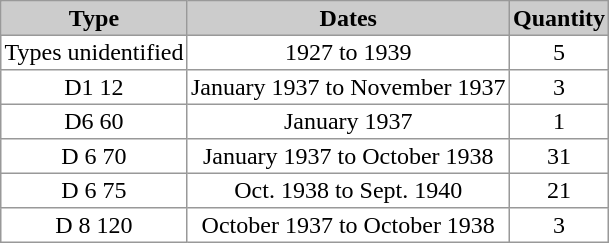<table class="sortable" id="t2008" rules="all" cellpadding="2" cellspacing="0" style="text-align: center; border: 1px solid #999">
<tr style="background:#CCCCCC;">
<th>Type</th>
<th>Dates</th>
<th>Quantity</th>
</tr>
<tr>
<td>Types unidentified</td>
<td>1927 to 1939</td>
<td>5</td>
</tr>
<tr>
<td>D1 12</td>
<td>January 1937 to November 1937</td>
<td>3</td>
</tr>
<tr>
<td>D6 60</td>
<td>January 1937</td>
<td>1</td>
</tr>
<tr>
<td>D 6 70</td>
<td>January 1937 to October 1938</td>
<td>31</td>
</tr>
<tr>
<td>D 6 75</td>
<td>Oct. 1938 to Sept. 1940</td>
<td>21</td>
</tr>
<tr>
<td>D 8 120</td>
<td>October 1937 to October 1938</td>
<td>3</td>
</tr>
</table>
